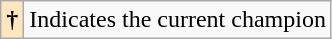<table class="wikitable">
<tr>
<th style="background:#ffe6bd;">†</th>
<td>Indicates the current champion</td>
</tr>
</table>
